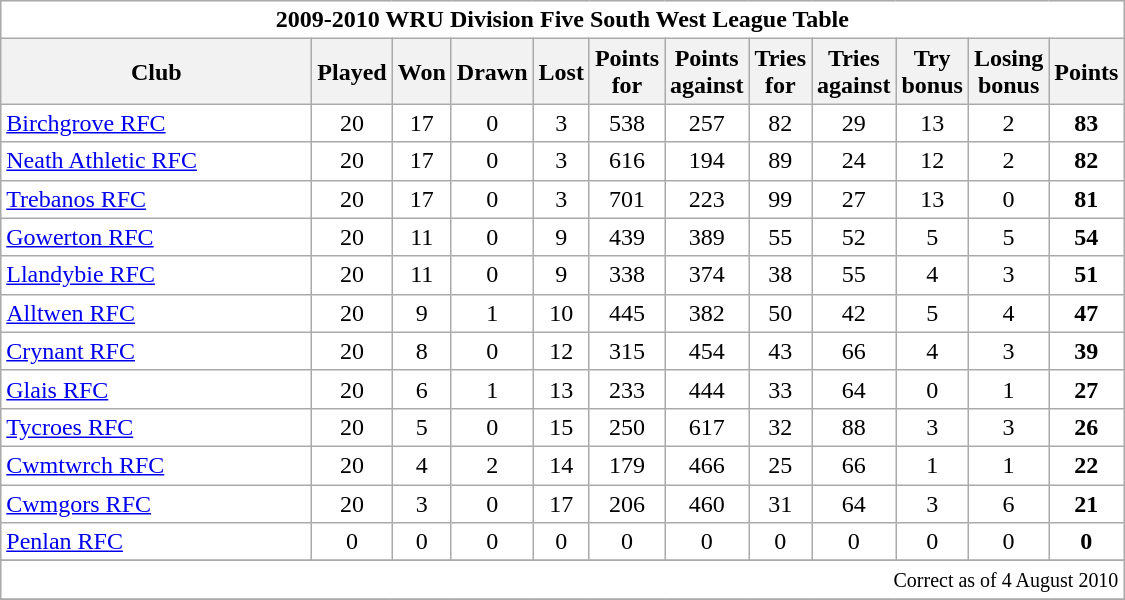<table class="wikitable" style="float:left; margin-right:15px; text-align: center;">
<tr>
<td colspan="12" bgcolor="#FFFFFF" cellpadding="0" cellspacing="0"><strong>2009-2010 WRU Division Five South West League Table</strong></td>
</tr>
<tr>
<th bgcolor="#efefef" width="200">Club</th>
<th bgcolor="#efefef" width="20">Played</th>
<th bgcolor="#efefef" width="20">Won</th>
<th bgcolor="#efefef" width="20">Drawn</th>
<th bgcolor="#efefef" width="20">Lost</th>
<th bgcolor="#efefef" width="20">Points for</th>
<th bgcolor="#efefef" width="20">Points against</th>
<th bgcolor="#efefef" width="20">Tries for</th>
<th bgcolor="#efefef" width="20">Tries against</th>
<th bgcolor="#efefef" width="20">Try bonus</th>
<th bgcolor="#efefef" width="20">Losing bonus</th>
<th bgcolor="#efefef" width="20">Points</th>
</tr>
<tr bgcolor=#ffffff align=center>
<td align=left><a href='#'>Birchgrove RFC</a></td>
<td>20</td>
<td>17</td>
<td>0</td>
<td>3</td>
<td>538</td>
<td>257</td>
<td>82</td>
<td>29</td>
<td>13</td>
<td>2</td>
<td><strong>83</strong></td>
</tr>
<tr bgcolor=#ffffff align=center>
<td align=left><a href='#'>Neath Athletic RFC</a></td>
<td>20</td>
<td>17</td>
<td>0</td>
<td>3</td>
<td>616</td>
<td>194</td>
<td>89</td>
<td>24</td>
<td>12</td>
<td>2</td>
<td><strong>82</strong></td>
</tr>
<tr bgcolor=#ffffff align=center>
<td align=left><a href='#'>Trebanos RFC</a></td>
<td>20</td>
<td>17</td>
<td>0</td>
<td>3</td>
<td>701</td>
<td>223</td>
<td>99</td>
<td>27</td>
<td>13</td>
<td>0</td>
<td><strong>81</strong></td>
</tr>
<tr bgcolor=#ffffff align=center>
<td align=left><a href='#'>Gowerton RFC</a></td>
<td>20</td>
<td>11</td>
<td>0</td>
<td>9</td>
<td>439</td>
<td>389</td>
<td>55</td>
<td>52</td>
<td>5</td>
<td>5</td>
<td><strong>54</strong></td>
</tr>
<tr bgcolor=#ffffff align=center>
<td align=left><a href='#'>Llandybie RFC</a></td>
<td>20</td>
<td>11</td>
<td>0</td>
<td>9</td>
<td>338</td>
<td>374</td>
<td>38</td>
<td>55</td>
<td>4</td>
<td>3</td>
<td><strong>51</strong></td>
</tr>
<tr bgcolor=#ffffff align=center>
<td align=left><a href='#'>Alltwen RFC</a></td>
<td>20</td>
<td>9</td>
<td>1</td>
<td>10</td>
<td>445</td>
<td>382</td>
<td>50</td>
<td>42</td>
<td>5</td>
<td>4</td>
<td><strong>47</strong></td>
</tr>
<tr bgcolor=#ffffff align=center>
<td align=left><a href='#'>Crynant RFC</a></td>
<td>20</td>
<td>8</td>
<td>0</td>
<td>12</td>
<td>315</td>
<td>454</td>
<td>43</td>
<td>66</td>
<td>4</td>
<td>3</td>
<td><strong>39</strong></td>
</tr>
<tr bgcolor=#ffffff align=center>
<td align=left><a href='#'>Glais RFC</a></td>
<td>20</td>
<td>6</td>
<td>1</td>
<td>13</td>
<td>233</td>
<td>444</td>
<td>33</td>
<td>64</td>
<td>0</td>
<td>1</td>
<td><strong>27</strong></td>
</tr>
<tr bgcolor=#ffffff align=center>
<td align=left><a href='#'>Tycroes RFC</a></td>
<td>20</td>
<td>5</td>
<td>0</td>
<td>15</td>
<td>250</td>
<td>617</td>
<td>32</td>
<td>88</td>
<td>3</td>
<td>3</td>
<td><strong>26</strong></td>
</tr>
<tr bgcolor=#ffffff align=center>
<td align=left><a href='#'>Cwmtwrch RFC</a></td>
<td>20</td>
<td>4</td>
<td>2</td>
<td>14</td>
<td>179</td>
<td>466</td>
<td>25</td>
<td>66</td>
<td>1</td>
<td>1</td>
<td><strong>22</strong></td>
</tr>
<tr bgcolor=#ffffff align=center>
<td align=left><a href='#'>Cwmgors RFC</a></td>
<td>20</td>
<td>3</td>
<td>0</td>
<td>17</td>
<td>206</td>
<td>460</td>
<td>31</td>
<td>64</td>
<td>3</td>
<td>6</td>
<td><strong>21</strong></td>
</tr>
<tr bgcolor=#ffffff align=center>
<td align=left><a href='#'>Penlan RFC</a></td>
<td>0</td>
<td>0</td>
<td>0</td>
<td>0</td>
<td>0</td>
<td>0</td>
<td>0</td>
<td>0</td>
<td>0</td>
<td>0</td>
<td><strong>0</strong></td>
</tr>
<tr bgcolor=#ffffff align=center>
</tr>
<tr>
<td colspan="12" align="right" bgcolor="#FFFFFF" cellpadding="0" cellspacing="0"><small>Correct as of 4 August 2010</small></td>
</tr>
<tr>
</tr>
</table>
